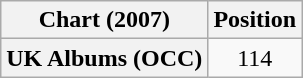<table class="wikitable plainrowheaders" style="text-align:center">
<tr>
<th scope="col">Chart (2007)</th>
<th scope="col">Position</th>
</tr>
<tr>
<th scope="row">UK Albums (OCC)</th>
<td>114</td>
</tr>
</table>
